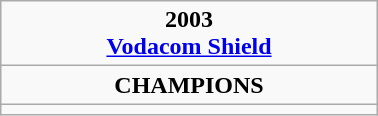<table class="wikitable" style="text-align: center; margin: 0 auto; width: 20%">
<tr>
<td><strong>2003</strong> <br> <strong><a href='#'>Vodacom Shield</a></strong></td>
</tr>
<tr>
<td><strong>CHAMPIONS</strong></td>
</tr>
<tr>
<td><strong></strong></td>
</tr>
</table>
